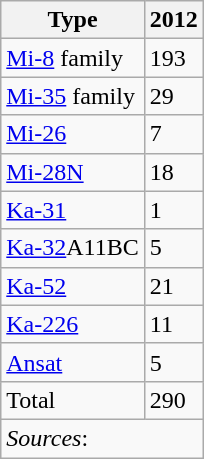<table class="wikitable">
<tr>
<th>Type</th>
<th>2012</th>
</tr>
<tr>
<td><a href='#'>Mi-8</a> family</td>
<td>193</td>
</tr>
<tr>
<td><a href='#'>Mi-35</a> family</td>
<td>29</td>
</tr>
<tr>
<td><a href='#'>Mi-26</a></td>
<td>7</td>
</tr>
<tr>
<td><a href='#'>Mi-28N</a></td>
<td>18</td>
</tr>
<tr>
<td><a href='#'>Ka-31</a></td>
<td>1</td>
</tr>
<tr>
<td><a href='#'>Ka-32</a>А11ВС</td>
<td>5</td>
</tr>
<tr>
<td><a href='#'>Ka-52</a></td>
<td>21</td>
</tr>
<tr>
<td><a href='#'>Ka-226</a></td>
<td>11</td>
</tr>
<tr>
<td><a href='#'>Ansat</a></td>
<td>5</td>
</tr>
<tr>
<td>Total</td>
<td>290</td>
</tr>
<tr>
<td colspan=8><em>Sources</em>:</td>
</tr>
</table>
